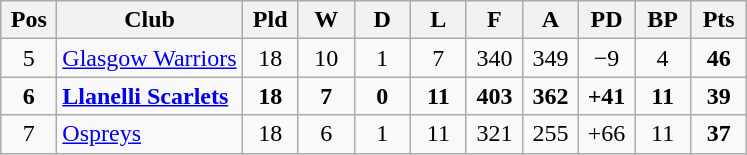<table class="wikitable" style="text-align:center">
<tr>
<th width=30>Pos</th>
<th>Club</th>
<th width=30>Pld</th>
<th width=30>W</th>
<th width=30>D</th>
<th width=30>L</th>
<th width=30>F</th>
<th width=30>A</th>
<th width=30>PD</th>
<th width=30>BP</th>
<th width=30>Pts</th>
</tr>
<tr>
<td>5</td>
<td align="left"><a href='#'>Glasgow Warriors</a></td>
<td>18</td>
<td>10</td>
<td>1</td>
<td>7</td>
<td>340</td>
<td>349</td>
<td>−9</td>
<td>4</td>
<td><strong>46</strong></td>
</tr>
<tr>
<td><strong>6</strong></td>
<td align="left"><strong><a href='#'>Llanelli Scarlets</a></strong></td>
<td><strong>18</strong></td>
<td><strong>7</strong></td>
<td><strong>0</strong></td>
<td><strong>11</strong></td>
<td><strong>403</strong></td>
<td><strong>362</strong></td>
<td><strong>+41</strong></td>
<td><strong>11</strong></td>
<td><strong>39</strong></td>
</tr>
<tr>
<td>7</td>
<td align="left"><a href='#'>Ospreys</a></td>
<td>18</td>
<td>6</td>
<td>1</td>
<td>11</td>
<td>321</td>
<td>255</td>
<td>+66</td>
<td>11</td>
<td><strong>37</strong></td>
</tr>
</table>
